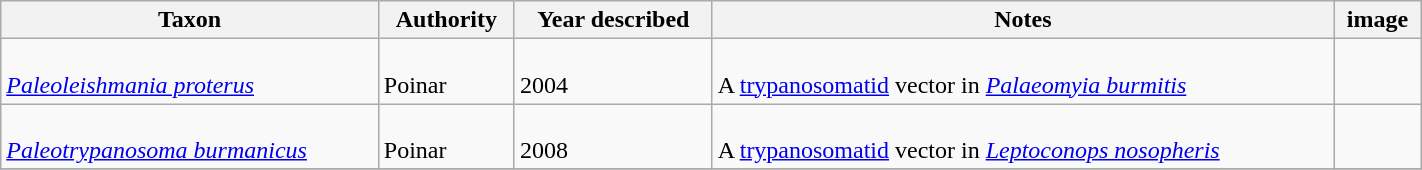<table class="wikitable sortable" align="center" width="75%">
<tr>
<th>Taxon</th>
<th>Authority</th>
<th>Year described</th>
<th>Notes</th>
<th>image</th>
</tr>
<tr>
<td><br><em><a href='#'>Paleoleishmania proterus</a></em></td>
<td><br>Poinar</td>
<td><br>2004</td>
<td><br>A <a href='#'>trypanosomatid</a> vector in <em><a href='#'>Palaeomyia burmitis</a></em></td>
<td><br></td>
</tr>
<tr>
<td><br><em><a href='#'>Paleotrypanosoma burmanicus</a></em></td>
<td><br>Poinar</td>
<td><br>2008</td>
<td><br>A <a href='#'>trypanosomatid</a> vector in <em><a href='#'>Leptoconops nosopheris</a></em></td>
<td><br><em></td>
</tr>
<tr>
</tr>
</table>
